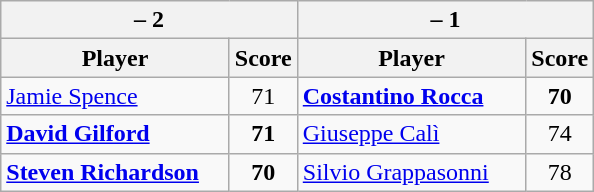<table class=wikitable>
<tr>
<th colspan=2> – 2</th>
<th colspan=2> – 1</th>
</tr>
<tr>
<th width=145>Player</th>
<th>Score</th>
<th width=145>Player</th>
<th>Score</th>
</tr>
<tr>
<td><a href='#'>Jamie Spence</a></td>
<td align=center>71</td>
<td><strong><a href='#'>Costantino Rocca</a></strong></td>
<td align=center><strong>70</strong></td>
</tr>
<tr>
<td><strong><a href='#'>David Gilford</a></strong></td>
<td align=center><strong>71</strong></td>
<td><a href='#'>Giuseppe Calì</a></td>
<td align=center>74</td>
</tr>
<tr>
<td><strong><a href='#'>Steven Richardson</a></strong></td>
<td align=center><strong>70</strong></td>
<td><a href='#'>Silvio Grappasonni</a></td>
<td align=center>78</td>
</tr>
</table>
